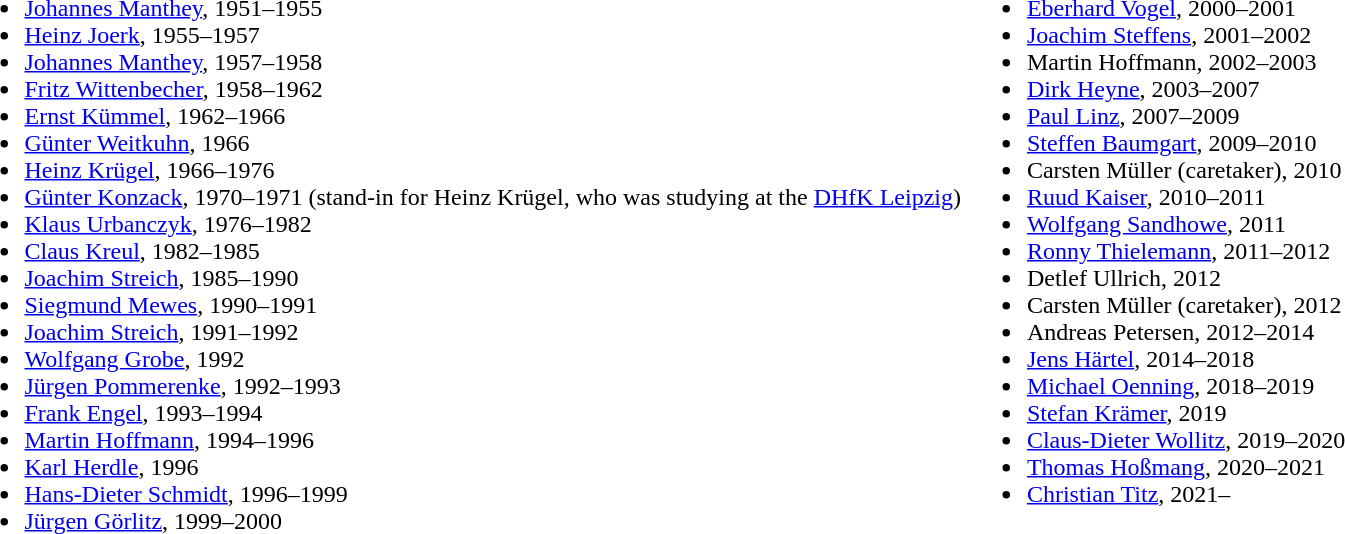<table>
<tr>
<td valign="top"><br><ul><li><a href='#'>Johannes Manthey</a>, 1951–1955</li><li><a href='#'>Heinz Joerk</a>, 1955–1957</li><li><a href='#'>Johannes Manthey</a>, 1957–1958</li><li><a href='#'>Fritz Wittenbecher</a>, 1958–1962</li><li><a href='#'>Ernst Kümmel</a>, 1962–1966</li><li><a href='#'>Günter Weitkuhn</a>, 1966</li><li><a href='#'>Heinz Krügel</a>, 1966–1976</li><li><a href='#'>Günter Konzack</a>, 1970–1971 (stand-in for Heinz Krügel, who was studying at the <a href='#'>DHfK Leipzig</a>)</li><li><a href='#'>Klaus Urbanczyk</a>, 1976–1982</li><li><a href='#'>Claus Kreul</a>, 1982–1985</li><li><a href='#'>Joachim Streich</a>, 1985–1990</li><li><a href='#'>Siegmund Mewes</a>, 1990–1991</li><li><a href='#'>Joachim Streich</a>, 1991–1992</li><li><a href='#'>Wolfgang Grobe</a>, 1992</li><li><a href='#'>Jürgen Pommerenke</a>, 1992–1993</li><li><a href='#'>Frank Engel</a>, 1993–1994</li><li><a href='#'>Martin Hoffmann</a>, 1994–1996</li><li><a href='#'>Karl Herdle</a>, 1996</li><li><a href='#'>Hans-Dieter Schmidt</a>, 1996–1999</li><li><a href='#'>Jürgen Görlitz</a>, 1999–2000</li></ul></td>
<td valign="top"><br><ul><li><a href='#'>Eberhard Vogel</a>, 2000–2001</li><li><a href='#'>Joachim Steffens</a>, 2001–2002</li><li>Martin Hoffmann, 2002–2003</li><li><a href='#'>Dirk Heyne</a>, 2003–2007</li><li><a href='#'>Paul Linz</a>, 2007–2009</li><li><a href='#'>Steffen Baumgart</a>, 2009–2010</li><li>Carsten Müller (caretaker), 2010</li><li><a href='#'>Ruud Kaiser</a>, 2010–2011</li><li><a href='#'>Wolfgang Sandhowe</a>, 2011</li><li><a href='#'>Ronny Thielemann</a>, 2011–2012</li><li>Detlef Ullrich, 2012</li><li>Carsten Müller (caretaker), 2012</li><li>Andreas Petersen, 2012–2014</li><li><a href='#'>Jens Härtel</a>, 2014–2018</li><li><a href='#'>Michael Oenning</a>, 2018–2019</li><li><a href='#'>Stefan Krämer</a>, 2019</li><li><a href='#'>Claus-Dieter Wollitz</a>, 2019–2020</li><li><a href='#'>Thomas Hoßmang</a>, 2020–2021</li><li><a href='#'>Christian Titz</a>, 2021–</li></ul></td>
</tr>
</table>
